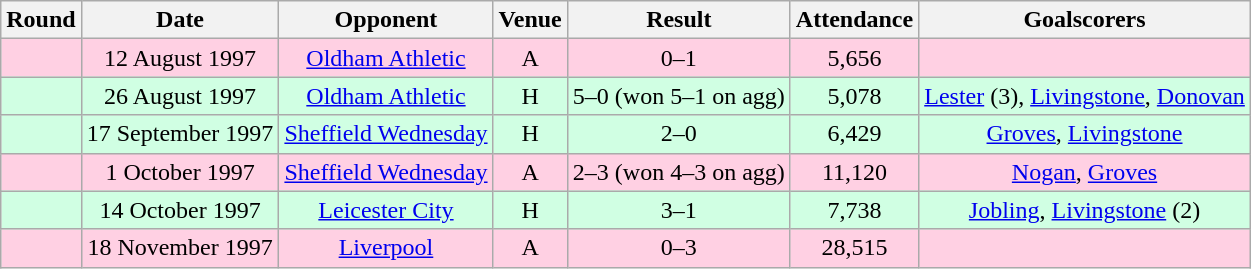<table class="wikitable sortable" style="text-align:center">
<tr>
<th>Round</th>
<th>Date</th>
<th>Opponent</th>
<th>Venue</th>
<th>Result</th>
<th>Attendance</th>
<th>Goalscorers</th>
</tr>
<tr style="background-color: #ffd0e3;">
<td></td>
<td>12 August 1997</td>
<td><a href='#'>Oldham Athletic</a></td>
<td>A</td>
<td>0–1</td>
<td>5,656</td>
<td></td>
</tr>
<tr style="background-color: #d0ffe3;">
<td></td>
<td>26 August 1997</td>
<td><a href='#'>Oldham Athletic</a></td>
<td>H</td>
<td>5–0 (won 5–1 on agg)</td>
<td>5,078</td>
<td><a href='#'>Lester</a> (3), <a href='#'>Livingstone</a>, <a href='#'>Donovan</a></td>
</tr>
<tr style="background-color: #d0ffe3;">
<td></td>
<td>17 September 1997</td>
<td><a href='#'>Sheffield Wednesday</a></td>
<td>H</td>
<td>2–0</td>
<td>6,429</td>
<td><a href='#'>Groves</a>, <a href='#'>Livingstone</a></td>
</tr>
<tr style="background-color: #ffd0e3;">
<td></td>
<td>1 October 1997</td>
<td><a href='#'>Sheffield Wednesday</a></td>
<td>A</td>
<td>2–3 (won 4–3 on agg)</td>
<td>11,120</td>
<td><a href='#'>Nogan</a>, <a href='#'>Groves</a></td>
</tr>
<tr style="background-color: #d0ffe3;">
<td></td>
<td>14 October 1997</td>
<td><a href='#'>Leicester City</a></td>
<td>H</td>
<td>3–1</td>
<td>7,738</td>
<td><a href='#'>Jobling</a>, <a href='#'>Livingstone</a> (2)</td>
</tr>
<tr style="background-color: #ffd0e3;">
<td></td>
<td>18 November 1997</td>
<td><a href='#'>Liverpool</a></td>
<td>A</td>
<td>0–3</td>
<td>28,515</td>
<td></td>
</tr>
</table>
